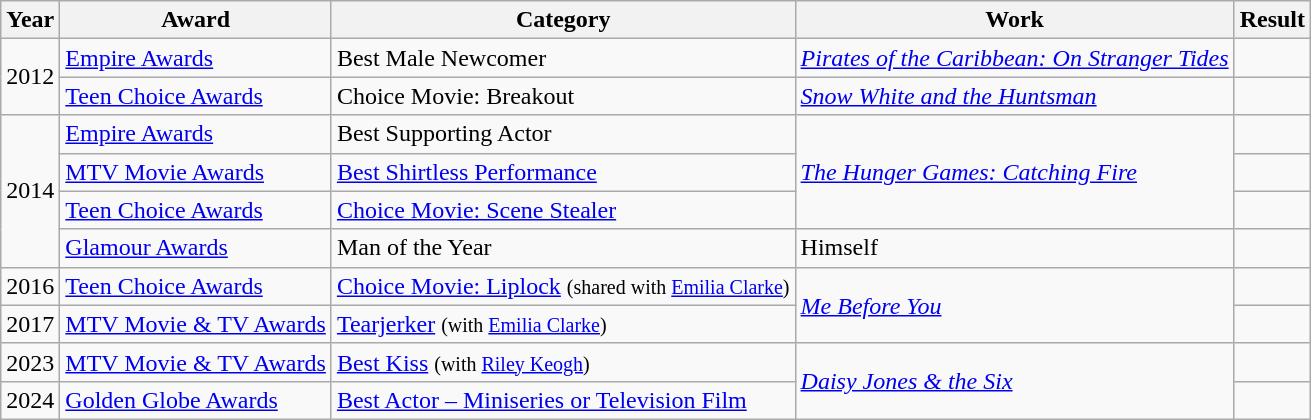<table class="wikitable sortable">
<tr>
<th>Year</th>
<th>Award</th>
<th>Category</th>
<th>Work</th>
<th>Result</th>
</tr>
<tr>
<td rowspan="2">2012</td>
<td><a href='#'>Empire Awards</a></td>
<td>Best Male Newcomer</td>
<td><em><a href='#'>Pirates of the Caribbean: On Stranger Tides</a></em></td>
<td></td>
</tr>
<tr>
<td><a href='#'>Teen Choice Awards</a></td>
<td>Choice Movie: Breakout</td>
<td><em><a href='#'>Snow White and the Huntsman</a></em></td>
<td></td>
</tr>
<tr>
<td rowspan="4">2014</td>
<td><a href='#'>Empire Awards</a></td>
<td>Best Supporting Actor</td>
<td rowspan="3"><em><a href='#'>The Hunger Games: Catching Fire</a></em></td>
<td></td>
</tr>
<tr>
<td><a href='#'>MTV Movie Awards</a></td>
<td><a href='#'>Best Shirtless Performance</a></td>
<td></td>
</tr>
<tr>
<td><a href='#'>Teen Choice Awards</a></td>
<td><a href='#'>Choice Movie: Scene Stealer</a></td>
<td></td>
</tr>
<tr>
<td><a href='#'>Glamour Awards</a></td>
<td>Man of the Year</td>
<td>Himself</td>
<td></td>
</tr>
<tr>
<td>2016</td>
<td><a href='#'>Teen Choice Awards</a></td>
<td><a href='#'>Choice Movie: Liplock</a> <small>(shared with <a href='#'>Emilia Clarke</a>)</small></td>
<td rowspan="2"><em><a href='#'>Me Before You</a></em></td>
<td></td>
</tr>
<tr>
<td>2017</td>
<td><a href='#'>MTV Movie & TV Awards</a></td>
<td><a href='#'>Tearjerker</a> <small>(with <a href='#'>Emilia Clarke</a>)</small></td>
<td></td>
</tr>
<tr>
<td>2023</td>
<td><a href='#'>MTV Movie & TV Awards</a></td>
<td><a href='#'>Best Kiss</a> <small>(with <a href='#'>Riley Keogh</a>)</small></td>
<td rowspan="2"><em><a href='#'>Daisy Jones & the Six</a></em></td>
<td></td>
</tr>
<tr>
<td>2024</td>
<td><a href='#'>Golden Globe Awards</a></td>
<td><a href='#'>Best Actor – Miniseries or Television Film</a></td>
<td></td>
</tr>
</table>
